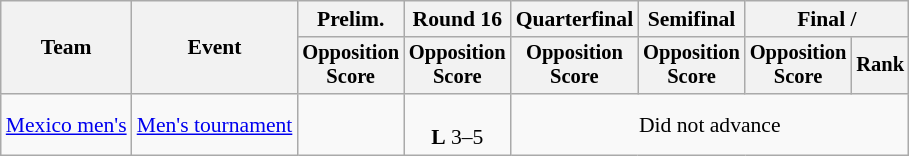<table class="wikitable" style="font-size:90%">
<tr>
<th rowspan=2>Team</th>
<th rowspan=2>Event</th>
<th>Prelim.</th>
<th>Round 16</th>
<th>Quarterfinal</th>
<th>Semifinal</th>
<th colspan=2>Final / </th>
</tr>
<tr style="font-size:95%">
<th>Opposition<br>Score</th>
<th>Opposition<br>Score</th>
<th>Opposition<br>Score</th>
<th>Opposition<br>Score</th>
<th>Opposition<br>Score</th>
<th>Rank</th>
</tr>
<tr style="text-align:center">
<td style="text-align:left"><a href='#'>Mexico men's</a></td>
<td style="text-align:left"><a href='#'>Men's tournament</a></td>
<td></td>
<td><br><strong>L</strong> 3–5</td>
<td colspan=4>Did not advance</td>
</tr>
</table>
